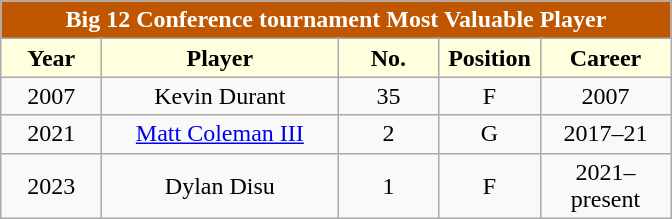<table class="wikitable" style="text-align:center">
<tr>
<td colspan="5" style= "background: #BF5700; color:white"><strong>Big 12 Conference tournament Most Valuable Player</strong></td>
</tr>
<tr>
<th style="width:60px; background: #ffffdd;">Year</th>
<th style="width:150px; background: #ffffdd;">Player</th>
<th style="width:60px; background: #ffffdd;">No.</th>
<th style="width:60px; background: #ffffdd;">Position</th>
<th style="width:80px; background: #ffffdd;">Career</th>
</tr>
<tr>
<td>2007</td>
<td>Kevin Durant</td>
<td>35</td>
<td>F</td>
<td>2007</td>
</tr>
<tr>
<td>2021</td>
<td><a href='#'>Matt Coleman III</a></td>
<td>2</td>
<td>G</td>
<td>2017–21</td>
</tr>
<tr>
<td>2023</td>
<td>Dylan Disu</td>
<td>1</td>
<td>F</td>
<td>2021–present</td>
</tr>
</table>
